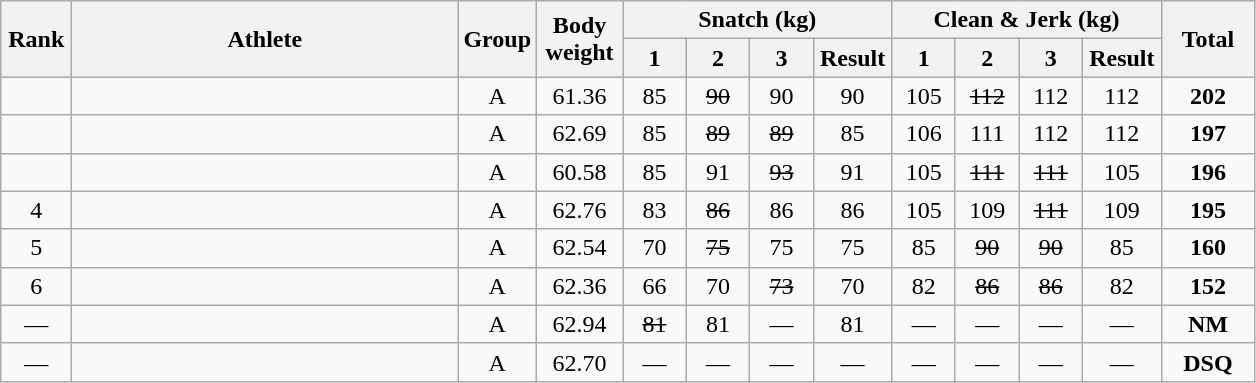<table class = "wikitable" style="text-align:center;">
<tr>
<th rowspan=2 width=40>Rank</th>
<th rowspan=2 width=250>Athlete</th>
<th rowspan=2 width=40>Group</th>
<th rowspan=2 width=50>Body weight</th>
<th colspan=4>Snatch (kg)</th>
<th colspan=4>Clean & Jerk (kg)</th>
<th rowspan=2 width=55>Total</th>
</tr>
<tr>
<th width=35>1</th>
<th width=35>2</th>
<th width=35>3</th>
<th width=45>Result</th>
<th width=35>1</th>
<th width=35>2</th>
<th width=35>3</th>
<th width=45>Result</th>
</tr>
<tr>
<td></td>
<td align=left></td>
<td>A</td>
<td>61.36</td>
<td>85</td>
<td><s>90</s></td>
<td>90</td>
<td>90</td>
<td>105</td>
<td><s>112</s></td>
<td>112</td>
<td>112</td>
<td><strong>202</strong></td>
</tr>
<tr>
<td></td>
<td align=left></td>
<td>A</td>
<td>62.69</td>
<td>85</td>
<td><s>89</s></td>
<td><s>89</s></td>
<td>85</td>
<td>106</td>
<td>111</td>
<td>112</td>
<td>112</td>
<td><strong>197</strong></td>
</tr>
<tr>
<td></td>
<td align=left></td>
<td>A</td>
<td>60.58</td>
<td>85</td>
<td>91</td>
<td><s>93</s></td>
<td>91</td>
<td>105</td>
<td><s>111</s></td>
<td><s>111</s></td>
<td>105</td>
<td><strong>196</strong></td>
</tr>
<tr>
<td>4</td>
<td align=left></td>
<td>A</td>
<td>62.76</td>
<td>83</td>
<td><s>86</s></td>
<td>86</td>
<td>86</td>
<td>105</td>
<td>109</td>
<td><s>111</s></td>
<td>109</td>
<td><strong>195</strong></td>
</tr>
<tr>
<td>5</td>
<td align=left></td>
<td>A</td>
<td>62.54</td>
<td>70</td>
<td><s>75</s></td>
<td>75</td>
<td>75</td>
<td>85</td>
<td><s>90</s></td>
<td><s>90</s></td>
<td>85</td>
<td><strong>160</strong></td>
</tr>
<tr>
<td>6</td>
<td align=left></td>
<td>A</td>
<td>62.36</td>
<td>66</td>
<td>70</td>
<td><s>73</s></td>
<td>70</td>
<td>82</td>
<td><s>86</s></td>
<td><s>86</s></td>
<td>82</td>
<td><strong>152</strong></td>
</tr>
<tr>
<td>—</td>
<td align=left></td>
<td>A</td>
<td>62.94</td>
<td><s>81</s></td>
<td>81</td>
<td>—</td>
<td>81</td>
<td>—</td>
<td>—</td>
<td>—</td>
<td>—</td>
<td><strong>NM</strong></td>
</tr>
<tr>
<td>—</td>
<td align=left></td>
<td>A</td>
<td>62.70</td>
<td>—</td>
<td>—</td>
<td>—</td>
<td>—</td>
<td>—</td>
<td>—</td>
<td>—</td>
<td>—</td>
<td><strong>DSQ</strong></td>
</tr>
</table>
